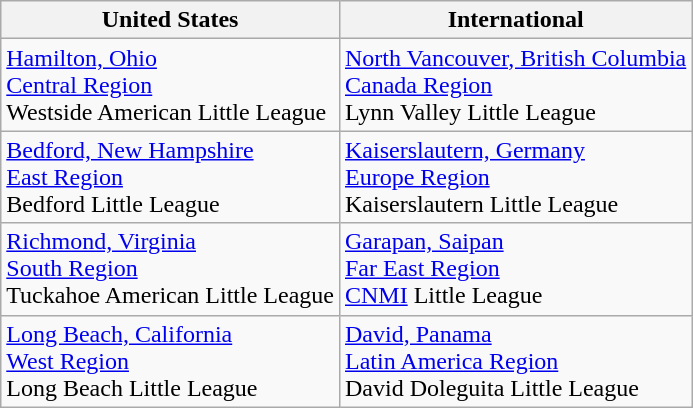<table class="wikitable">
<tr>
<th>United States</th>
<th>International</th>
</tr>
<tr>
<td> <a href='#'>Hamilton, Ohio</a><br><a href='#'>Central Region</a><br>Westside American Little League</td>
<td> <a href='#'>North Vancouver, British Columbia</a><br> <a href='#'>Canada Region</a><br>Lynn Valley Little League</td>
</tr>
<tr>
<td> <a href='#'>Bedford, New Hampshire</a><br><a href='#'>East Region</a><br>Bedford Little League</td>
<td> <a href='#'>Kaiserslautern, Germany</a><br><a href='#'>Europe Region</a><br>Kaiserslautern Little League</td>
</tr>
<tr>
<td> <a href='#'>Richmond, Virginia</a><br><a href='#'>South Region</a><br>Tuckahoe American Little League</td>
<td> <a href='#'>Garapan, Saipan</a><br><a href='#'>Far East Region</a><br><a href='#'>CNMI</a>  Little League</td>
</tr>
<tr>
<td> <a href='#'>Long Beach, California</a><br><a href='#'>West Region</a><br>Long Beach Little League</td>
<td> <a href='#'>David, Panama</a><br><a href='#'>Latin America Region</a><br>David Doleguita Little League</td>
</tr>
</table>
